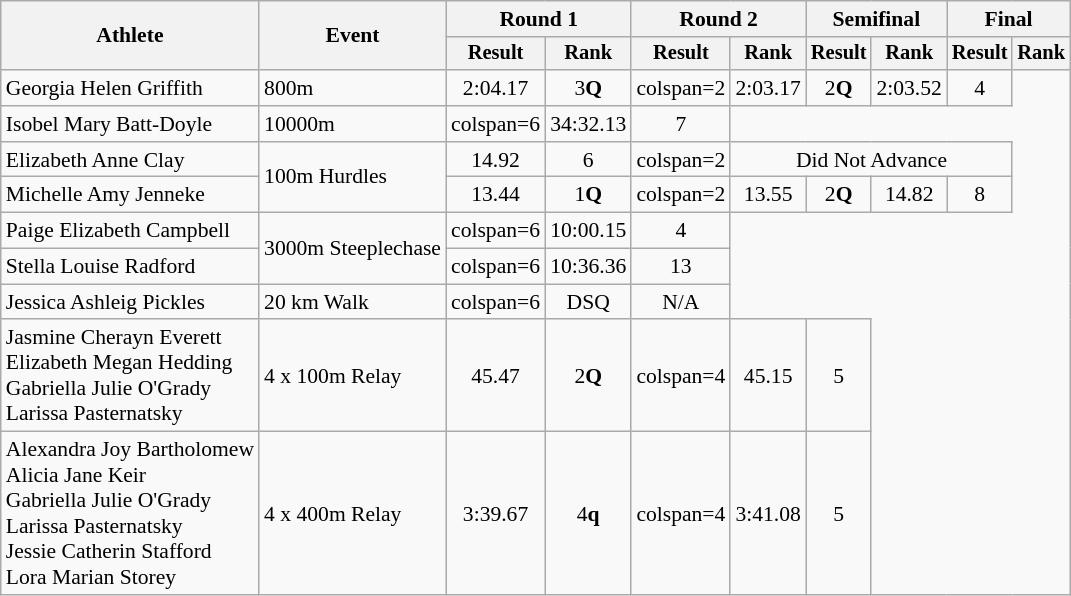<table class="wikitable" style="font-size:90%">
<tr>
<th rowspan="2">Athlete</th>
<th rowspan="2">Event</th>
<th colspan="2">Round 1</th>
<th colspan="2">Round 2</th>
<th colspan="2">Semifinal</th>
<th colspan="2">Final</th>
</tr>
<tr style="font-size:95%">
<th>Result</th>
<th>Rank</th>
<th>Result</th>
<th>Rank</th>
<th>Result</th>
<th>Rank</th>
<th>Result</th>
<th>Rank</th>
</tr>
<tr align=center>
<td align=left>Georgia Helen Griffith</td>
<td align=left>800m</td>
<td>2:04.17</td>
<td>3<strong>Q</strong></td>
<td>colspan=2 </td>
<td>2:03.17</td>
<td>2<strong>Q</strong></td>
<td>2:03.52</td>
<td>4</td>
</tr>
<tr align=center>
<td align=left>Isobel Mary Batt-Doyle</td>
<td align=left>10000m</td>
<td>colspan=6 </td>
<td>34:32.13</td>
<td>7</td>
</tr>
<tr align=center>
<td align=left>Elizabeth Anne Clay</td>
<td align=left rowspan=2>100m Hurdles</td>
<td>14.92</td>
<td>6</td>
<td>colspan=2 </td>
<td colspan=4>Did Not Advance</td>
</tr>
<tr align=center>
<td align=left>Michelle Amy Jenneke</td>
<td>13.44</td>
<td>1<strong>Q</strong></td>
<td>colspan=2 </td>
<td>13.55</td>
<td>2<strong>Q</strong></td>
<td>14.82</td>
<td>8</td>
</tr>
<tr align=center>
<td align=left>Paige Elizabeth Campbell</td>
<td align=left rowspan=2>3000m Steeplechase</td>
<td>colspan=6 </td>
<td>10:00.15</td>
<td>4</td>
</tr>
<tr align=center>
<td align=left>Stella Louise Radford</td>
<td>colspan=6 </td>
<td>10:36.36</td>
<td>13</td>
</tr>
<tr align=center>
<td align=left>Jessica Ashleig Pickles</td>
<td align=left>20 km Walk</td>
<td>colspan=6 </td>
<td>DSQ</td>
<td>N/A</td>
</tr>
<tr align=center>
<td align=left>Jasmine Cherayn Everett<br>Elizabeth Megan Hedding<br>Gabriella Julie O'Grady<br>Larissa Pasternatsky</td>
<td align=left>4 x 100m Relay</td>
<td>45.47</td>
<td>2<strong>Q</strong></td>
<td>colspan=4 </td>
<td>45.15</td>
<td>5</td>
</tr>
<tr align=center>
<td align=left>Alexandra Joy Bartholomew<br>Alicia Jane Keir<br>Gabriella Julie O'Grady<br>Larissa Pasternatsky<br>Jessie Catherin Stafford<br>Lora Marian Storey</td>
<td align=left>4 x 400m Relay</td>
<td>3:39.67</td>
<td>4<strong>q</strong></td>
<td>colspan=4 </td>
<td>3:41.08</td>
<td>5</td>
</tr>
</table>
